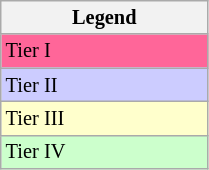<table class="wikitable" style="font-size:85%; width:11%;">
<tr>
<th>Legend</th>
</tr>
<tr bgcolor="#FF6699">
<td>Tier I</td>
</tr>
<tr bgcolor="#CCCCFF">
<td>Tier II</td>
</tr>
<tr bgcolor="#FFFFCC">
<td>Tier III</td>
</tr>
<tr bgcolor="#CCFFCC">
<td>Tier IV</td>
</tr>
</table>
